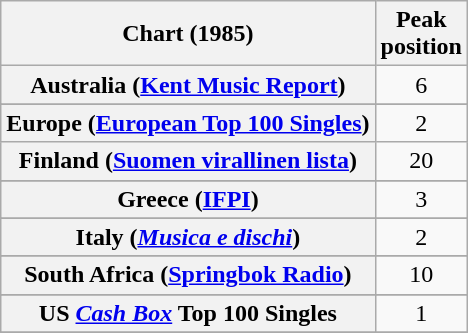<table class="wikitable sortable plainrowheaders" style="text-align:center">
<tr>
<th scope="col">Chart (1985)</th>
<th scope="col">Peak<br>position</th>
</tr>
<tr>
<th scope="row">Australia (<a href='#'>Kent Music Report</a>)</th>
<td>6</td>
</tr>
<tr>
</tr>
<tr>
</tr>
<tr>
</tr>
<tr>
<th scope="row">Europe (<a href='#'>European Top 100 Singles</a>)</th>
<td>2</td>
</tr>
<tr>
<th scope="row">Finland (<a href='#'>Suomen virallinen lista</a>)</th>
<td>20</td>
</tr>
<tr>
</tr>
<tr>
<th scope="row">Greece (<a href='#'>IFPI</a>)</th>
<td>3</td>
</tr>
<tr>
</tr>
<tr>
<th scope="row">Italy (<em><a href='#'>Musica e dischi</a></em>)</th>
<td>2</td>
</tr>
<tr>
</tr>
<tr>
</tr>
<tr>
</tr>
<tr>
<th scope="row">South Africa (<a href='#'>Springbok Radio</a>)</th>
<td>10</td>
</tr>
<tr>
</tr>
<tr>
</tr>
<tr>
</tr>
<tr>
</tr>
<tr>
</tr>
<tr>
</tr>
<tr>
</tr>
<tr>
</tr>
<tr>
<th scope="row">US <em><a href='#'>Cash Box</a></em> Top 100 Singles</th>
<td>1</td>
</tr>
<tr>
</tr>
</table>
